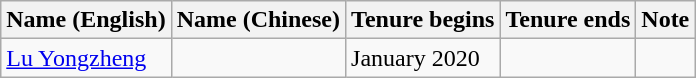<table class="wikitable">
<tr>
<th>Name (English)</th>
<th>Name (Chinese)</th>
<th>Tenure begins</th>
<th>Tenure ends</th>
<th>Note</th>
</tr>
<tr>
<td><a href='#'>Lu Yongzheng</a></td>
<td></td>
<td>January 2020</td>
<td></td>
<td></td>
</tr>
</table>
